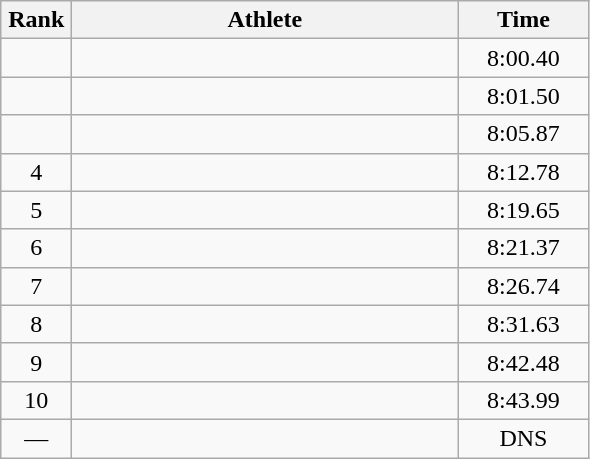<table class=wikitable style="text-align:center">
<tr>
<th width=40>Rank</th>
<th width=250>Athlete</th>
<th width=80>Time</th>
</tr>
<tr>
<td></td>
<td align=left></td>
<td>8:00.40</td>
</tr>
<tr>
<td></td>
<td align=left></td>
<td>8:01.50</td>
</tr>
<tr>
<td></td>
<td align=left></td>
<td>8:05.87</td>
</tr>
<tr>
<td>4</td>
<td align=left></td>
<td>8:12.78</td>
</tr>
<tr>
<td>5</td>
<td align=left></td>
<td>8:19.65</td>
</tr>
<tr>
<td>6</td>
<td align=left></td>
<td>8:21.37</td>
</tr>
<tr>
<td>7</td>
<td align=left></td>
<td>8:26.74</td>
</tr>
<tr>
<td>8</td>
<td align=left></td>
<td>8:31.63</td>
</tr>
<tr>
<td>9</td>
<td align=left></td>
<td>8:42.48</td>
</tr>
<tr>
<td>10</td>
<td align=left></td>
<td>8:43.99</td>
</tr>
<tr>
<td>—</td>
<td align=left></td>
<td>DNS</td>
</tr>
</table>
